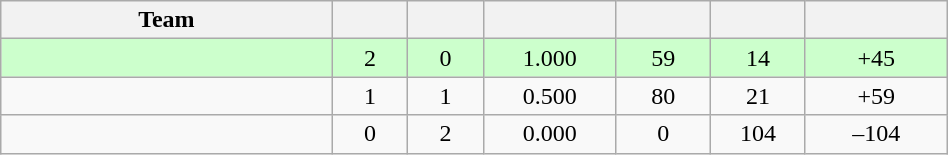<table class="wikitable" style="text-align:center; width:50%">
<tr>
<th width="35%">Team</th>
<th width="8%"></th>
<th width="8%"></th>
<th width="14%"></th>
<th width="10%"></th>
<th width="10%"></th>
<th width="15%"></th>
</tr>
<tr style="background:#CCFFCC;">
<td style="text-align:left;"></td>
<td>2</td>
<td>0</td>
<td>1.000</td>
<td>59</td>
<td>14</td>
<td>+45</td>
</tr>
<tr>
<td style="text-align:left;"></td>
<td>1</td>
<td>1</td>
<td>0.500</td>
<td>80</td>
<td>21</td>
<td>+59</td>
</tr>
<tr>
<td style="text-align:left;"></td>
<td>0</td>
<td>2</td>
<td>0.000</td>
<td>0</td>
<td>104</td>
<td>–104</td>
</tr>
</table>
